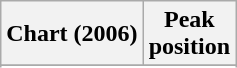<table class="wikitable sortable plainrowheaders" style="text-align:center">
<tr>
<th>Chart (2006)</th>
<th>Peak<br>position</th>
</tr>
<tr>
</tr>
<tr>
</tr>
</table>
